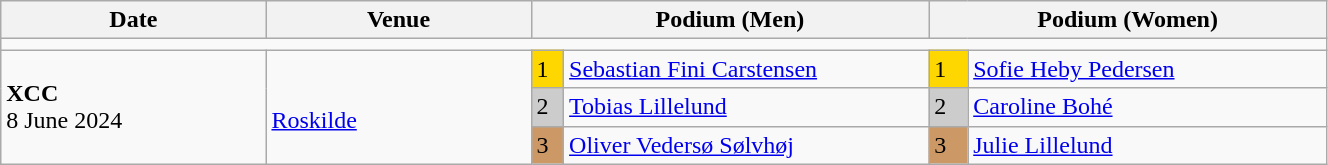<table class="wikitable" width=70%>
<tr>
<th>Date</th>
<th width=20%>Venue</th>
<th colspan=2 width=30%>Podium (Men)</th>
<th colspan=2 width=30%>Podium (Women)</th>
</tr>
<tr>
<td colspan=6></td>
</tr>
<tr>
<td rowspan=3><strong>XCC</strong> <br> 8 June 2024</td>
<td rowspan=3><br><a href='#'>Roskilde</a></td>
<td bgcolor=FFD700>1</td>
<td><a href='#'>Sebastian Fini Carstensen</a></td>
<td bgcolor=FFD700>1</td>
<td><a href='#'>Sofie Heby Pedersen</a></td>
</tr>
<tr>
<td bgcolor=CCCCCC>2</td>
<td><a href='#'>Tobias Lillelund</a></td>
<td bgcolor=CCCCCC>2</td>
<td><a href='#'>Caroline Bohé</a></td>
</tr>
<tr>
<td bgcolor=CC9966>3</td>
<td><a href='#'>Oliver Vedersø Sølvhøj</a></td>
<td bgcolor=CC9966>3</td>
<td><a href='#'>Julie Lillelund</a></td>
</tr>
</table>
